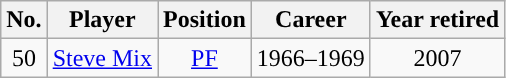<table class="wikitable" style="text-align:center">
<tr>
<th>No.</th>
<th>Player</th>
<th>Position</th>
<th>Career</th>
<th>Year retired</th>
</tr>
<tr>
<td>50</td>
<td><a href='#'>Steve Mix</a></td>
<td><a href='#'>PF</a></td>
<td>1966–1969</td>
<td>2007</td>
</tr>
</table>
